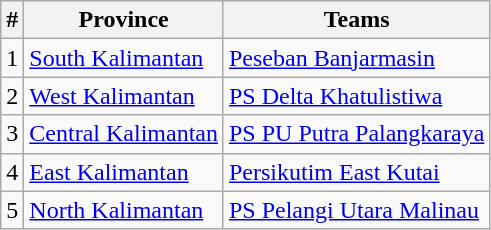<table class="wikitable">
<tr>
<th>#</th>
<th>Province</th>
<th>Teams</th>
</tr>
<tr>
<td>1</td>
<td> <a href='#'>South Kalimantan</a></td>
<td><a href='#'>Peseban Banjarmasin</a></td>
</tr>
<tr>
<td>2</td>
<td> <a href='#'>West Kalimantan</a></td>
<td><a href='#'>PS Delta Khatulistiwa</a></td>
</tr>
<tr>
<td>3</td>
<td> <a href='#'>Central Kalimantan</a></td>
<td><a href='#'>PS PU Putra Palangkaraya</a></td>
</tr>
<tr>
<td>4</td>
<td> <a href='#'>East Kalimantan</a></td>
<td><a href='#'>Persikutim East Kutai</a></td>
</tr>
<tr>
<td>5</td>
<td> <a href='#'>North Kalimantan</a></td>
<td><a href='#'>PS Pelangi Utara Malinau</a></td>
</tr>
</table>
